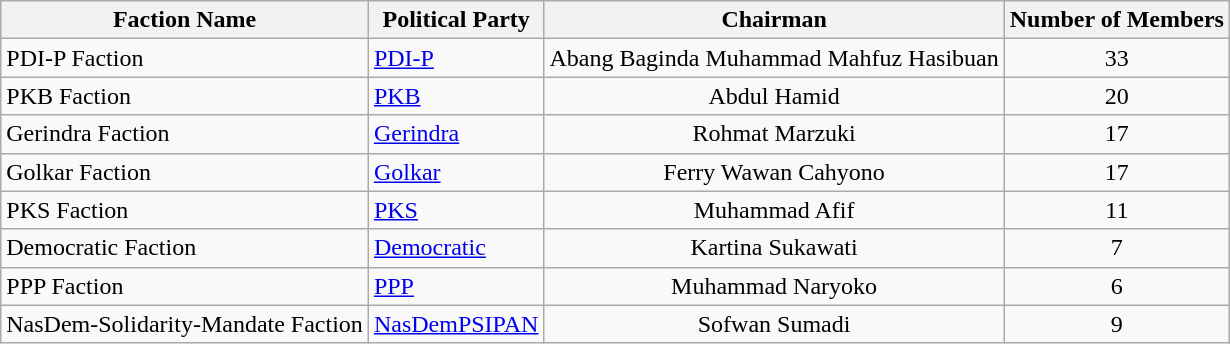<table class="wikitable">
<tr>
<th>Faction Name</th>
<th>Political Party</th>
<th>Chairman</th>
<th>Number of Members</th>
</tr>
<tr>
<td>PDI-P Faction</td>
<td><a href='#'>PDI-P</a></td>
<td align=center>Abang Baginda Muhammad Mahfuz Hasibuan</td>
<td align=center>33</td>
</tr>
<tr>
<td>PKB Faction</td>
<td><a href='#'>PKB</a></td>
<td align=center>Abdul Hamid</td>
<td align=center>20</td>
</tr>
<tr>
<td>Gerindra Faction</td>
<td><a href='#'>Gerindra</a></td>
<td align=center>Rohmat Marzuki</td>
<td align=center>17</td>
</tr>
<tr>
<td>Golkar Faction</td>
<td><a href='#'>Golkar</a></td>
<td align=center>Ferry Wawan Cahyono</td>
<td align=center>17</td>
</tr>
<tr>
<td>PKS Faction</td>
<td><a href='#'>PKS</a></td>
<td align=center>Muhammad Afif</td>
<td align=center>11</td>
</tr>
<tr>
<td>Democratic Faction</td>
<td><a href='#'>Democratic</a></td>
<td align="center">Kartina Sukawati</td>
<td align="center">7</td>
</tr>
<tr>
<td>PPP Faction</td>
<td><a href='#'>PPP</a></td>
<td align="center">Muhammad Naryoko</td>
<td align="center">6</td>
</tr>
<tr>
<td>NasDem-Solidarity-Mandate Faction</td>
<td><a href='#'>NasDem</a><a href='#'>PSI</a><a href='#'>PAN</a></td>
<td align=center>Sofwan Sumadi</td>
<td align=center>9</td>
</tr>
</table>
